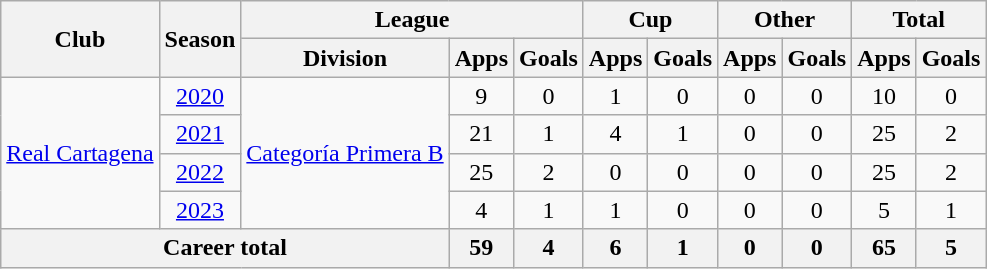<table class=wikitable style=text-align:center>
<tr>
<th rowspan=2>Club</th>
<th rowspan=2>Season</th>
<th colspan=3>League</th>
<th colspan=2>Cup</th>
<th colspan=2>Other</th>
<th colspan=2>Total</th>
</tr>
<tr>
<th>Division</th>
<th>Apps</th>
<th>Goals</th>
<th>Apps</th>
<th>Goals</th>
<th>Apps</th>
<th>Goals</th>
<th>Apps</th>
<th>Goals</th>
</tr>
<tr>
<td rowspan=4><a href='#'>Real Cartagena</a></td>
<td><a href='#'>2020</a></td>
<td rowspan=4><a href='#'>Categoría Primera B</a></td>
<td>9</td>
<td>0</td>
<td>1</td>
<td>0</td>
<td>0</td>
<td>0</td>
<td>10</td>
<td>0</td>
</tr>
<tr>
<td><a href='#'>2021</a></td>
<td>21</td>
<td>1</td>
<td>4</td>
<td>1</td>
<td>0</td>
<td>0</td>
<td>25</td>
<td>2</td>
</tr>
<tr>
<td><a href='#'>2022</a></td>
<td>25</td>
<td>2</td>
<td>0</td>
<td>0</td>
<td>0</td>
<td>0</td>
<td>25</td>
<td>2</td>
</tr>
<tr>
<td><a href='#'>2023</a></td>
<td>4</td>
<td>1</td>
<td>1</td>
<td>0</td>
<td>0</td>
<td>0</td>
<td>5</td>
<td>1</td>
</tr>
<tr>
<th colspan=3>Career total</th>
<th>59</th>
<th>4</th>
<th>6</th>
<th>1</th>
<th>0</th>
<th>0</th>
<th>65</th>
<th>5</th>
</tr>
</table>
